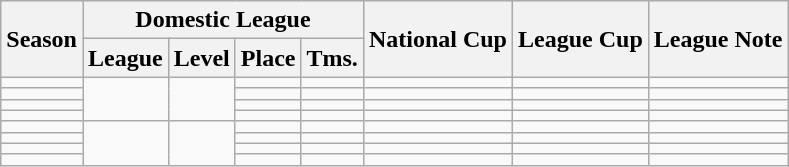<table class="wikitable">
<tr style="background:#f0f6fa;">
<th rowspan="2"><strong>Season</strong></th>
<th colspan="4"><strong>Domestic League</strong></th>
<th rowspan="2"><strong>National Cup</strong></th>
<th rowspan="2"><strong>League Cup</strong></th>
<th rowspan="2"><strong>League Note</strong></th>
</tr>
<tr>
<th>League</th>
<th>Level</th>
<th>Place</th>
<th>Tms.</th>
</tr>
<tr>
<td></td>
<td rowspan="4"></td>
<td rowspan="4"></td>
<td></td>
<td></td>
<td></td>
<td></td>
<td></td>
</tr>
<tr>
<td></td>
<td></td>
<td></td>
<td></td>
<td></td>
<td></td>
</tr>
<tr>
<td></td>
<td></td>
<td></td>
<td></td>
<td></td>
<td></td>
</tr>
<tr>
<td></td>
<td></td>
<td></td>
<td></td>
<td></td>
<td></td>
</tr>
<tr>
<td></td>
<td rowspan="4"></td>
<td rowspan="4"></td>
<td></td>
<td></td>
<td></td>
<td></td>
<td></td>
</tr>
<tr>
<td></td>
<td></td>
<td></td>
<td></td>
<td></td>
<td></td>
</tr>
<tr>
<td></td>
<td></td>
<td></td>
<td></td>
<td></td>
<td></td>
</tr>
<tr>
<td></td>
<td></td>
<td></td>
<td></td>
<td></td>
<td></td>
</tr>
</table>
